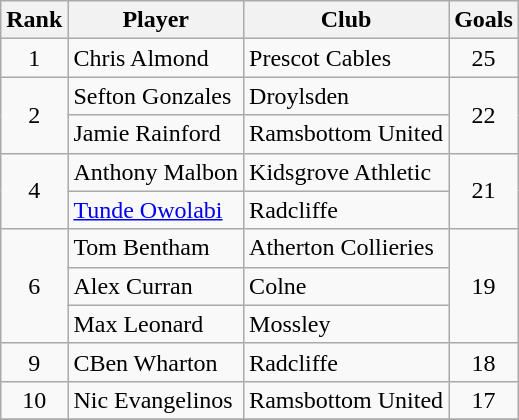<table class="wikitable" style="text-align:center">
<tr>
<th>Rank</th>
<th>Player</th>
<th>Club</th>
<th>Goals</th>
</tr>
<tr>
<td rowspan="1">1</td>
<td align=left> Chris Almond</td>
<td align=left>Prescot Cables</td>
<td>25</td>
</tr>
<tr>
<td rowspan="2">2</td>
<td align="left"> Sefton Gonzales</td>
<td align="left">Droylsden</td>
<td rowspan="2">22</td>
</tr>
<tr>
<td align=left> Jamie Rainford</td>
<td align=left>Ramsbottom United</td>
</tr>
<tr>
<td rowspan="2">4</td>
<td align="left"> Anthony Malbon</td>
<td align="left">Kidsgrove Athletic</td>
<td rowspan="2">21</td>
</tr>
<tr>
<td align=left> <a href='#'>Tunde Owolabi</a></td>
<td align=left>Radcliffe</td>
</tr>
<tr>
<td rowspan="3">6</td>
<td align="left"> Tom Bentham</td>
<td align="left">Atherton Collieries</td>
<td rowspan="3">19</td>
</tr>
<tr>
<td align=left> Alex Curran</td>
<td align=left>Colne</td>
</tr>
<tr>
<td align=left> Max Leonard</td>
<td align=left>Mossley</td>
</tr>
<tr>
<td rowspan="1">9</td>
<td align=left> CBen Wharton</td>
<td align=left>Radcliffe</td>
<td>18</td>
</tr>
<tr>
<td rowspan="1">10</td>
<td align=left> Nic Evangelinos</td>
<td align=left>Ramsbottom United</td>
<td>17</td>
</tr>
<tr>
</tr>
</table>
